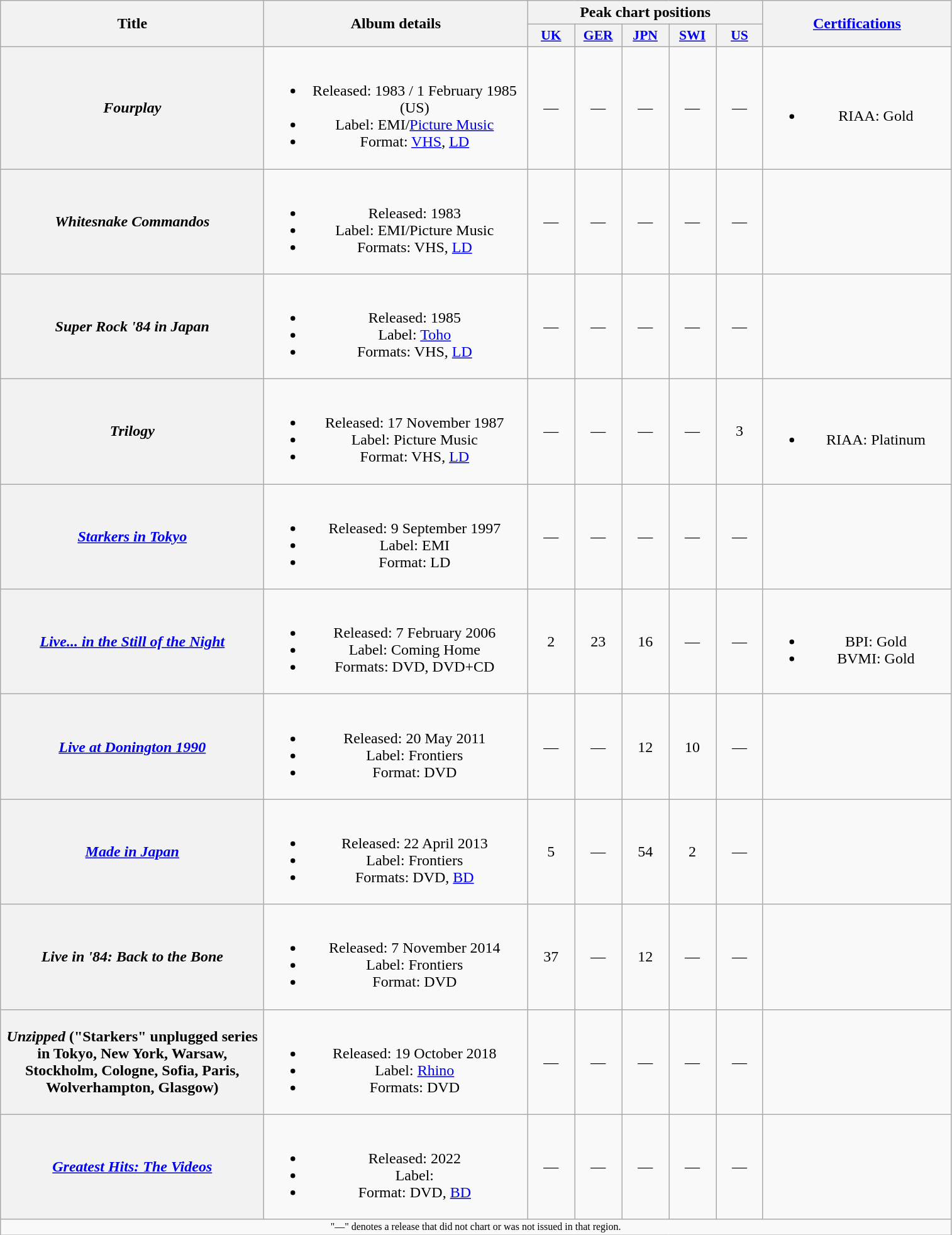<table class="wikitable plainrowheaders" style="text-align:center;">
<tr>
<th scope="col" rowspan="2" style="width:17em;">Title</th>
<th scope="col" rowspan="2" style="width:17em;">Album details</th>
<th scope="col" colspan="5">Peak chart positions</th>
<th scope="col" rowspan="2" style="width:12em;"><a href='#'>Certifications</a></th>
</tr>
<tr>
<th scope="col" style="width:3em;font-size:90%;"><a href='#'>UK</a><br></th>
<th scope="col" style="width:3em;font-size:90%;"><a href='#'>GER</a><br></th>
<th scope="col" style="width:3em;font-size:90%;"><a href='#'>JPN</a><br></th>
<th scope="col" style="width:3em;font-size:90%;"><a href='#'>SWI</a><br></th>
<th scope="col" style="width:3em;font-size:90%;"><a href='#'>US</a><br></th>
</tr>
<tr>
<th scope="row"><em>Fourplay</em></th>
<td><br><ul><li>Released: 1983 / 1 February 1985 (US)</li><li>Label: EMI/<a href='#'>Picture Music</a></li><li>Format: <a href='#'>VHS</a>, <a href='#'>LD</a></li></ul></td>
<td>—</td>
<td>—</td>
<td>—</td>
<td>—</td>
<td>—</td>
<td><br><ul><li>RIAA: Gold</li></ul></td>
</tr>
<tr>
<th scope="row"><em>Whitesnake Commandos</em></th>
<td><br><ul><li>Released: 1983</li><li>Label: EMI/Picture Music</li><li>Formats: VHS, <a href='#'>LD</a></li></ul></td>
<td>—</td>
<td>—</td>
<td>—</td>
<td>—</td>
<td>—</td>
<td></td>
</tr>
<tr>
<th scope="row"><em>Super Rock '84 in Japan</em></th>
<td><br><ul><li>Released: 1985</li><li>Label: <a href='#'>Toho</a></li><li>Formats: VHS, <a href='#'>LD</a></li></ul></td>
<td>—</td>
<td>—</td>
<td>—</td>
<td>—</td>
<td>—</td>
<td></td>
</tr>
<tr>
<th scope="row"><em>Trilogy</em></th>
<td><br><ul><li>Released: 17 November 1987</li><li>Label: Picture Music</li><li>Format: VHS, <a href='#'>LD</a></li></ul></td>
<td>—</td>
<td>—</td>
<td>—</td>
<td>—</td>
<td>3</td>
<td><br><ul><li>RIAA: Platinum</li></ul></td>
</tr>
<tr>
<th scope="row"><em><a href='#'>Starkers in Tokyo</a></em></th>
<td><br><ul><li>Released: 9 September 1997</li><li>Label: EMI</li><li>Format: LD</li></ul></td>
<td>—</td>
<td>—</td>
<td>—</td>
<td>—</td>
<td>—</td>
<td></td>
</tr>
<tr>
<th scope="row"><em><a href='#'>Live... in the Still of the Night</a></em></th>
<td><br><ul><li>Released: 7 February 2006</li><li>Label: Coming Home</li><li>Formats: DVD, DVD+CD</li></ul></td>
<td>2</td>
<td>23</td>
<td>16</td>
<td>—</td>
<td>—</td>
<td><br><ul><li>BPI: Gold</li><li>BVMI: Gold</li></ul></td>
</tr>
<tr>
<th scope="row"><em><a href='#'>Live at Donington 1990</a></em></th>
<td><br><ul><li>Released: 20 May 2011</li><li>Label: Frontiers</li><li>Format: DVD</li></ul></td>
<td>—</td>
<td>—</td>
<td>12</td>
<td>10</td>
<td>—</td>
<td></td>
</tr>
<tr>
<th scope="row"><em><a href='#'>Made in Japan</a></em></th>
<td><br><ul><li>Released: 22 April 2013</li><li>Label: Frontiers</li><li>Formats: DVD, <a href='#'>BD</a></li></ul></td>
<td>5</td>
<td>—</td>
<td>54</td>
<td>2</td>
<td>—</td>
<td></td>
</tr>
<tr>
<th scope="row"><em>Live in '84: Back to the Bone</em></th>
<td><br><ul><li>Released: 7 November 2014</li><li>Label: Frontiers</li><li>Format: DVD</li></ul></td>
<td>37</td>
<td>—</td>
<td>12</td>
<td>—</td>
<td>—</td>
<td></td>
</tr>
<tr>
<th scope="row"><em>Unzipped</em> ("Starkers" unplugged series in Tokyo, New York, Warsaw, Stockholm, Cologne, Sofia, Paris, Wolverhampton, Glasgow)</th>
<td><br><ul><li>Released: 19 October 2018</li><li>Label: <a href='#'>Rhino</a></li><li>Formats: DVD</li></ul></td>
<td>—</td>
<td>—</td>
<td>—</td>
<td>—</td>
<td>—</td>
</tr>
<tr>
<th scope="row"><em><a href='#'>Greatest Hits: The Videos</a></em></th>
<td><br><ul><li>Released: 2022</li><li>Label:</li><li>Format: DVD, <a href='#'>BD</a></li></ul></td>
<td>—</td>
<td>—</td>
<td>—</td>
<td>—</td>
<td>—</td>
<td></td>
</tr>
<tr>
<td align="center" colspan="8" style="font-size: 8pt">"—" denotes a release that did not chart or was not issued in that region.</td>
</tr>
</table>
